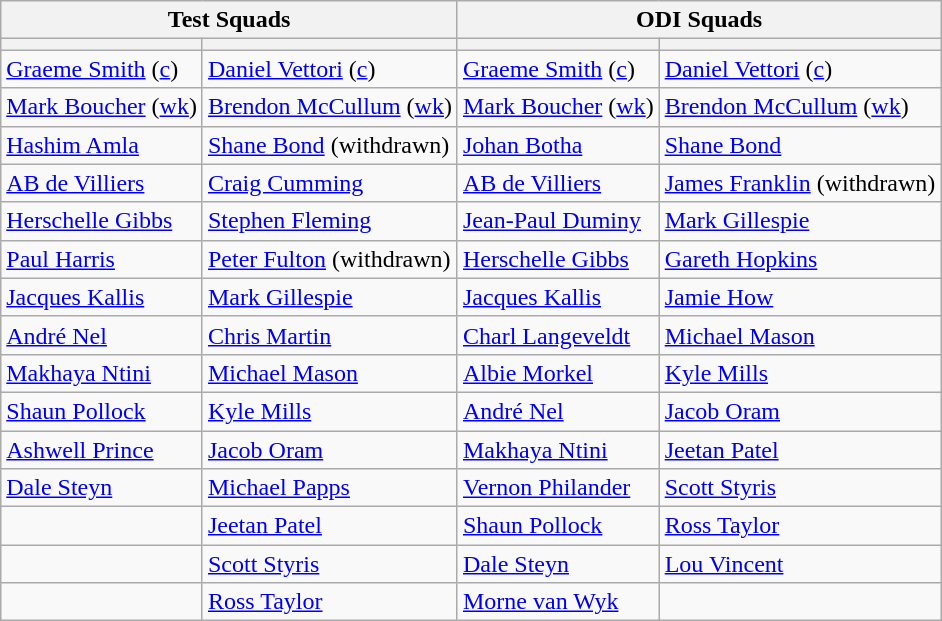<table class="wikitable">
<tr>
<th colspan=2>Test Squads</th>
<th colspan=2>ODI Squads</th>
</tr>
<tr>
<th></th>
<th></th>
<th></th>
<th></th>
</tr>
<tr>
<td><a href='#'>Graeme Smith</a> (<a href='#'>c</a>)</td>
<td><a href='#'>Daniel Vettori</a> (<a href='#'>c</a>)</td>
<td><a href='#'>Graeme Smith</a> (<a href='#'>c</a>)</td>
<td><a href='#'>Daniel Vettori</a> (<a href='#'>c</a>)</td>
</tr>
<tr>
<td><a href='#'>Mark Boucher</a> (<a href='#'>wk</a>)</td>
<td><a href='#'>Brendon McCullum</a> (<a href='#'>wk</a>)</td>
<td><a href='#'>Mark Boucher</a> (<a href='#'>wk</a>)</td>
<td><a href='#'>Brendon McCullum</a> (<a href='#'>wk</a>)</td>
</tr>
<tr>
<td><a href='#'>Hashim Amla</a></td>
<td><a href='#'>Shane Bond</a> (withdrawn)</td>
<td><a href='#'>Johan Botha</a></td>
<td><a href='#'>Shane Bond</a></td>
</tr>
<tr>
<td><a href='#'>AB de Villiers</a></td>
<td><a href='#'>Craig Cumming</a></td>
<td><a href='#'>AB de Villiers</a></td>
<td><a href='#'>James Franklin</a> (withdrawn)</td>
</tr>
<tr>
<td><a href='#'>Herschelle Gibbs</a></td>
<td><a href='#'>Stephen Fleming</a></td>
<td><a href='#'>Jean-Paul Duminy</a></td>
<td><a href='#'>Mark Gillespie</a></td>
</tr>
<tr>
<td><a href='#'>Paul Harris</a></td>
<td><a href='#'>Peter Fulton</a> (withdrawn)</td>
<td><a href='#'>Herschelle Gibbs</a></td>
<td><a href='#'>Gareth Hopkins</a></td>
</tr>
<tr>
<td><a href='#'>Jacques Kallis</a></td>
<td><a href='#'>Mark Gillespie</a></td>
<td><a href='#'>Jacques Kallis</a></td>
<td><a href='#'>Jamie How</a></td>
</tr>
<tr>
<td><a href='#'>André Nel</a></td>
<td><a href='#'>Chris Martin</a></td>
<td><a href='#'>Charl Langeveldt</a></td>
<td><a href='#'>Michael Mason</a></td>
</tr>
<tr>
<td><a href='#'>Makhaya Ntini</a></td>
<td><a href='#'>Michael Mason</a></td>
<td><a href='#'>Albie Morkel</a></td>
<td><a href='#'>Kyle Mills</a></td>
</tr>
<tr>
<td><a href='#'>Shaun Pollock</a></td>
<td><a href='#'>Kyle Mills</a></td>
<td><a href='#'>André Nel</a></td>
<td><a href='#'>Jacob Oram</a></td>
</tr>
<tr>
<td><a href='#'>Ashwell Prince</a></td>
<td><a href='#'>Jacob Oram</a></td>
<td><a href='#'>Makhaya Ntini</a></td>
<td><a href='#'>Jeetan Patel</a></td>
</tr>
<tr>
<td><a href='#'>Dale Steyn</a></td>
<td><a href='#'>Michael Papps</a></td>
<td><a href='#'>Vernon Philander</a></td>
<td><a href='#'>Scott Styris</a></td>
</tr>
<tr>
<td></td>
<td><a href='#'>Jeetan Patel</a></td>
<td><a href='#'>Shaun Pollock</a></td>
<td><a href='#'>Ross Taylor</a></td>
</tr>
<tr>
<td></td>
<td><a href='#'>Scott Styris</a></td>
<td><a href='#'>Dale Steyn</a></td>
<td><a href='#'>Lou Vincent</a></td>
</tr>
<tr>
<td></td>
<td><a href='#'>Ross Taylor</a></td>
<td><a href='#'>Morne van Wyk</a></td>
<td></td>
</tr>
</table>
